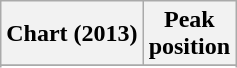<table class="wikitable sortable plainrowheaders">
<tr>
<th scope="col">Chart (2013)</th>
<th scope="col" sort-data-type="number">Peak<br>position</th>
</tr>
<tr>
</tr>
<tr>
</tr>
<tr>
</tr>
</table>
